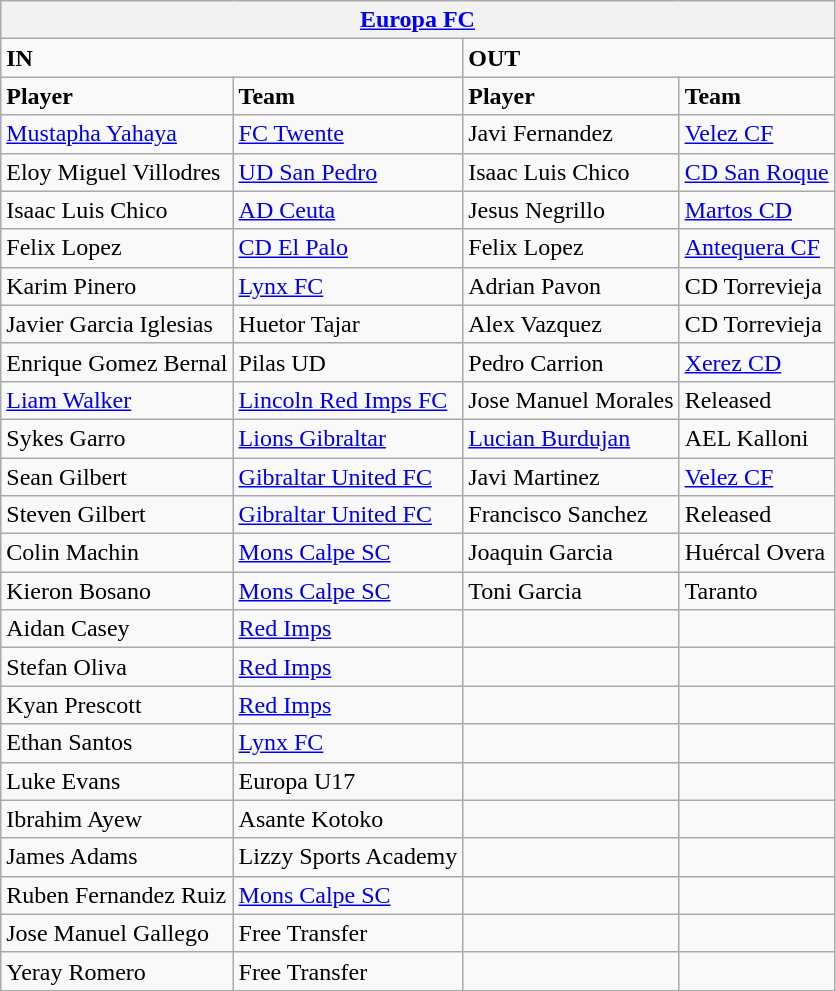<table class="wikitable">
<tr>
<th colspan="4"><a href='#'>Europa FC</a></th>
</tr>
<tr>
<td colspan="2"><strong>IN</strong></td>
<td colspan="2"><strong>OUT</strong></td>
</tr>
<tr>
<td><strong>Player</strong></td>
<td><strong>Team</strong></td>
<td><strong>Player</strong></td>
<td><strong>Team</strong></td>
</tr>
<tr>
<td><a href='#'>Mustapha Yahaya</a></td>
<td><a href='#'>FC Twente</a></td>
<td>Javi Fernandez</td>
<td><a href='#'>Velez CF</a></td>
</tr>
<tr>
<td>Eloy Miguel Villodres</td>
<td><a href='#'>UD San Pedro</a></td>
<td>Isaac Luis Chico</td>
<td><a href='#'>CD San Roque</a></td>
</tr>
<tr>
<td>Isaac Luis Chico</td>
<td><a href='#'>AD Ceuta</a></td>
<td>Jesus Negrillo</td>
<td><a href='#'>Martos CD</a></td>
</tr>
<tr>
<td>Felix Lopez</td>
<td><a href='#'>CD El Palo</a></td>
<td>Felix Lopez</td>
<td><a href='#'>Antequera CF</a></td>
</tr>
<tr>
<td>Karim Pinero</td>
<td><a href='#'>Lynx FC</a></td>
<td>Adrian Pavon</td>
<td>CD Torrevieja</td>
</tr>
<tr>
<td>Javier Garcia Iglesias</td>
<td>Huetor Tajar</td>
<td>Alex Vazquez</td>
<td>CD Torrevieja</td>
</tr>
<tr>
<td>Enrique Gomez Bernal</td>
<td>Pilas UD</td>
<td>Pedro Carrion</td>
<td><a href='#'>Xerez CD</a></td>
</tr>
<tr>
<td><a href='#'>Liam Walker</a></td>
<td><a href='#'>Lincoln Red Imps FC</a></td>
<td>Jose Manuel Morales</td>
<td>Released</td>
</tr>
<tr>
<td>Sykes Garro</td>
<td><a href='#'>Lions Gibraltar</a></td>
<td><a href='#'>Lucian Burdujan</a></td>
<td>AEL Kalloni</td>
</tr>
<tr>
<td>Sean Gilbert</td>
<td><a href='#'>Gibraltar United FC</a></td>
<td>Javi Martinez</td>
<td><a href='#'>Velez CF</a></td>
</tr>
<tr>
<td>Steven Gilbert</td>
<td><a href='#'>Gibraltar United FC</a></td>
<td>Francisco Sanchez</td>
<td>Released</td>
</tr>
<tr>
<td>Colin Machin</td>
<td><a href='#'>Mons Calpe SC</a></td>
<td>Joaquin Garcia</td>
<td>Huércal Overa</td>
</tr>
<tr>
<td>Kieron Bosano</td>
<td><a href='#'>Mons Calpe SC</a></td>
<td>Toni Garcia</td>
<td>Taranto</td>
</tr>
<tr>
<td>Aidan Casey</td>
<td><a href='#'>Red Imps</a></td>
<td></td>
<td></td>
</tr>
<tr>
<td>Stefan Oliva</td>
<td><a href='#'>Red Imps</a></td>
<td></td>
<td></td>
</tr>
<tr>
<td>Kyan Prescott</td>
<td><a href='#'>Red Imps</a></td>
<td></td>
<td></td>
</tr>
<tr>
<td>Ethan Santos</td>
<td><a href='#'>Lynx FC</a></td>
<td></td>
<td></td>
</tr>
<tr>
<td>Luke Evans</td>
<td>Europa U17</td>
<td></td>
<td></td>
</tr>
<tr>
<td>Ibrahim Ayew</td>
<td>Asante Kotoko</td>
<td></td>
<td></td>
</tr>
<tr>
<td>James Adams</td>
<td>Lizzy Sports Academy</td>
<td></td>
<td></td>
</tr>
<tr>
<td>Ruben Fernandez Ruiz</td>
<td><a href='#'>Mons Calpe SC</a></td>
<td></td>
<td></td>
</tr>
<tr>
<td>Jose Manuel Gallego</td>
<td>Free Transfer</td>
<td></td>
<td></td>
</tr>
<tr>
<td>Yeray Romero</td>
<td>Free Transfer</td>
<td></td>
<td></td>
</tr>
</table>
